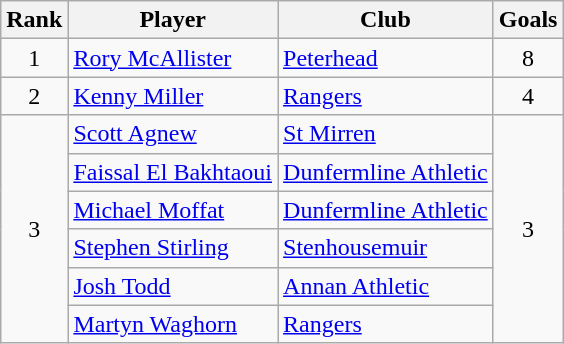<table class="wikitable sortable" style="text-align:center">
<tr>
<th>Rank</th>
<th>Player</th>
<th>Club</th>
<th>Goals</th>
</tr>
<tr>
<td>1 </td>
<td align="left"> <a href='#'>Rory McAllister</a></td>
<td align="left"><a href='#'>Peterhead</a></td>
<td>8 </td>
</tr>
<tr>
<td>2 </td>
<td align="left"> <a href='#'>Kenny Miller</a> </td>
<td align="left"><a href='#'>Rangers</a></td>
<td>4 </td>
</tr>
<tr>
<td rowspan="6">3 </td>
<td align="left"> <a href='#'>Scott Agnew</a> </td>
<td align="left"><a href='#'>St Mirren</a></td>
<td rowspan="6">3</td>
</tr>
<tr>
<td align="left"> <a href='#'>Faissal El Bakhtaoui</a> </td>
<td align="left"><a href='#'>Dunfermline Athletic</a></td>
</tr>
<tr>
<td align="left"> <a href='#'>Michael Moffat</a> </td>
<td align="left"><a href='#'>Dunfermline Athletic</a></td>
</tr>
<tr>
<td align="left"> <a href='#'>Stephen Stirling</a> </td>
<td align="left"><a href='#'>Stenhousemuir</a></td>
</tr>
<tr>
<td align="left"> <a href='#'>Josh Todd</a> </td>
<td align="left"><a href='#'>Annan Athletic</a></td>
</tr>
<tr>
<td align="left"> <a href='#'>Martyn Waghorn</a> </td>
<td align="left"><a href='#'>Rangers</a></td>
</tr>
</table>
